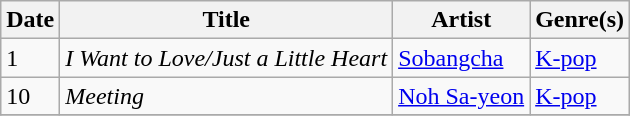<table class="wikitable" style="text-align: left;">
<tr>
<th>Date</th>
<th>Title</th>
<th>Artist</th>
<th>Genre(s)</th>
</tr>
<tr>
<td>1</td>
<td><em>I Want to Love/Just a Little Heart</em></td>
<td><a href='#'>Sobangcha</a></td>
<td><a href='#'>K-pop</a></td>
</tr>
<tr>
<td>10</td>
<td><em>Meeting</em></td>
<td><a href='#'>Noh Sa-yeon</a></td>
<td><a href='#'>K-pop</a></td>
</tr>
<tr>
</tr>
</table>
